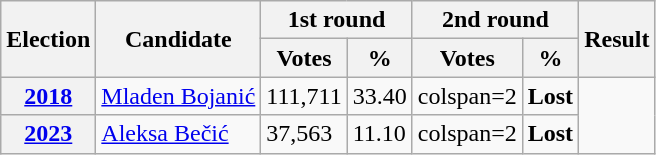<table class="wikitable">
<tr>
<th rowspan=2>Election</th>
<th rowspan=2>Candidate</th>
<th colspan=2>1st round</th>
<th colspan=2>2nd round</th>
<th rowspan=2>Result</th>
</tr>
<tr>
<th>Votes</th>
<th>%</th>
<th>Votes</th>
<th>%</th>
</tr>
<tr>
<th><a href='#'>2018</a></th>
<td><a href='#'>Mladen Bojanić</a></td>
<td>111,711</td>
<td>33.40</td>
<td>colspan=2 </td>
<td><strong>Lost</strong> </td>
</tr>
<tr>
<th><a href='#'>2023</a></th>
<td><a href='#'>Aleksa Bečić</a></td>
<td>37,563</td>
<td>11.10</td>
<td>colspan=2 </td>
<td><strong>Lost</strong> </td>
</tr>
</table>
